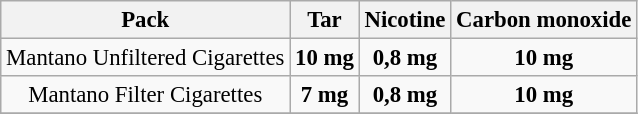<table class="wikitable" style="font-size: 95%;text-align:center">
<tr>
<th>Pack</th>
<th>Tar</th>
<th>Nicotine</th>
<th>Carbon monoxide</th>
</tr>
<tr>
<td>Mantano Unfiltered Cigarettes</td>
<td><strong>10 mg</strong></td>
<td><strong>0,8 mg</strong></td>
<td><strong>10 mg</strong></td>
</tr>
<tr>
<td>Mantano Filter Cigarettes</td>
<td><strong>7 mg</strong></td>
<td><strong>0,8 mg</strong></td>
<td><strong>10 mg</strong></td>
</tr>
<tr>
</tr>
</table>
